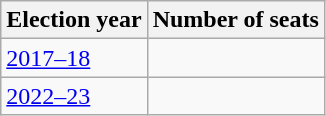<table class="wikitable">
<tr>
<th>Election year</th>
<th>Number of seats</th>
</tr>
<tr>
<td><a href='#'>2017–18</a></td>
<td></td>
</tr>
<tr>
<td><a href='#'>2022–23</a></td>
<td></td>
</tr>
</table>
